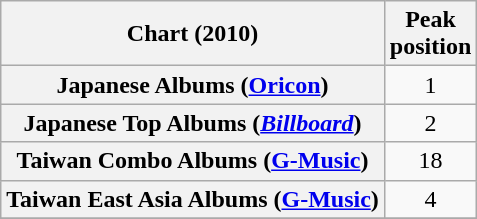<table class="wikitable sortable plainrowheaders">
<tr>
<th>Chart (2010)</th>
<th>Peak<br>position</th>
</tr>
<tr>
<th scope="row">Japanese Albums (<a href='#'>Oricon</a>)</th>
<td align="center">1</td>
</tr>
<tr>
<th scope="row">Japanese Top Albums (<em><a href='#'>Billboard</a></em>)</th>
<td align="center">2</td>
</tr>
<tr>
<th scope="row">Taiwan Combo Albums (<a href='#'>G-Music</a>)</th>
<td align="center">18</td>
</tr>
<tr>
<th scope="row">Taiwan East Asia Albums (<a href='#'>G-Music</a>)</th>
<td align="center">4</td>
</tr>
<tr>
</tr>
</table>
